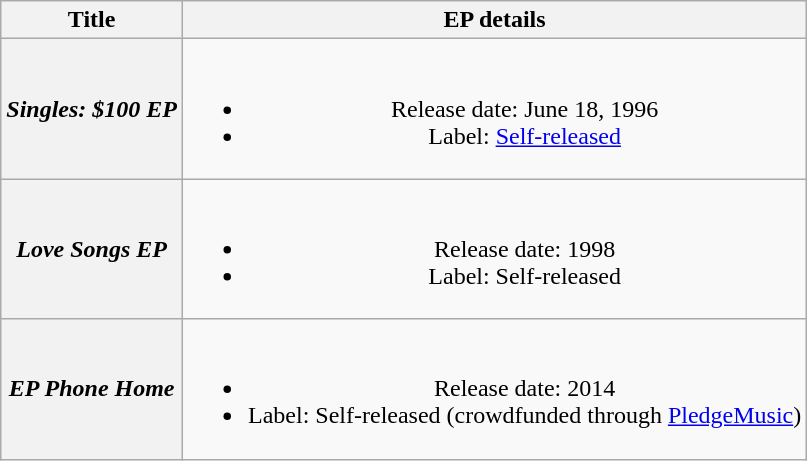<table class="wikitable plainrowheaders" style="text-align:center;">
<tr>
<th>Title</th>
<th>EP details</th>
</tr>
<tr>
<th scope="row"><em>Singles: $100 EP</em></th>
<td><br><ul><li>Release date: June 18, 1996</li><li>Label: <a href='#'>Self-released</a></li></ul></td>
</tr>
<tr>
<th scope="row"><em>Love Songs EP</em></th>
<td><br><ul><li>Release date: 1998</li><li>Label: Self-released</li></ul></td>
</tr>
<tr>
<th scope="row"><em>EP Phone Home</em></th>
<td><br><ul><li>Release date: 2014</li><li>Label: Self-released (crowdfunded through <a href='#'>PledgeMusic</a>)</li></ul></td>
</tr>
</table>
